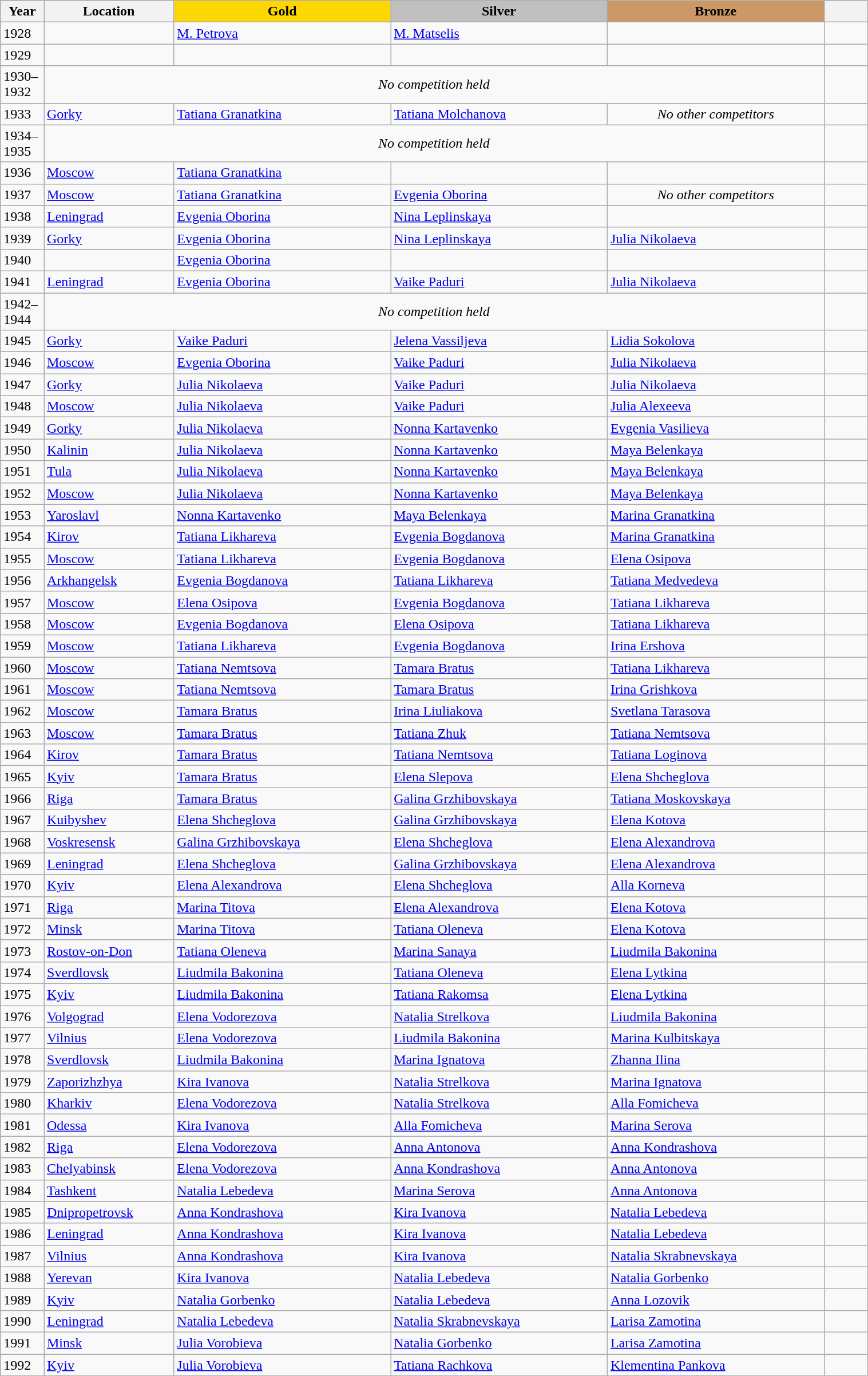<table class="wikitable unsortable" style="text-align:left; width:80%">
<tr>
<th scope="col" style="text-align:center; width:5%">Year</th>
<th scope="col" style="text-align:center; width:15%">Location</th>
<th scope="col" style="text-align:center; width:25%; background:gold">Gold</th>
<th scope="col" style="text-align:center; width:25%; background:silver">Silver</th>
<th scope="col" style="text-align:center; width:25%; background:#c96">Bronze</th>
<th scope="col" style="text-align:center; width:5%"></th>
</tr>
<tr>
<td>1928</td>
<td></td>
<td><a href='#'>M. Petrova</a></td>
<td><a href='#'>M. Matselis</a></td>
<td></td>
<td></td>
</tr>
<tr>
<td>1929</td>
<td></td>
<td></td>
<td></td>
<td></td>
<td></td>
</tr>
<tr>
<td>1930–<br>1932</td>
<td colspan=4 align=center><em>No competition held</em></td>
<td></td>
</tr>
<tr>
<td>1933</td>
<td><a href='#'>Gorky</a></td>
<td><a href='#'>Tatiana Granatkina</a></td>
<td><a href='#'>Tatiana Molchanova</a></td>
<td align=center><em>No other competitors</em></td>
<td></td>
</tr>
<tr>
<td>1934–<br>1935</td>
<td colspan=4 align=center><em>No competition held</em></td>
<td></td>
</tr>
<tr>
<td>1936</td>
<td><a href='#'>Moscow</a></td>
<td><a href='#'>Tatiana Granatkina</a></td>
<td></td>
<td></td>
<td></td>
</tr>
<tr>
<td>1937</td>
<td><a href='#'>Moscow</a></td>
<td><a href='#'>Tatiana Granatkina</a></td>
<td><a href='#'>Evgenia Oborina</a></td>
<td align=center><em>No other competitors</em></td>
<td></td>
</tr>
<tr>
<td>1938</td>
<td><a href='#'>Leningrad</a></td>
<td><a href='#'>Evgenia Oborina</a></td>
<td><a href='#'>Nina Leplinskaya</a></td>
<td></td>
<td></td>
</tr>
<tr>
<td>1939</td>
<td><a href='#'>Gorky</a></td>
<td><a href='#'>Evgenia Oborina</a></td>
<td><a href='#'>Nina Leplinskaya</a></td>
<td><a href='#'>Julia Nikolaeva</a></td>
<td></td>
</tr>
<tr>
<td>1940</td>
<td></td>
<td><a href='#'>Evgenia Oborina</a></td>
<td></td>
<td></td>
<td></td>
</tr>
<tr>
<td>1941</td>
<td><a href='#'>Leningrad</a></td>
<td><a href='#'>Evgenia Oborina</a></td>
<td><a href='#'>Vaike Paduri</a></td>
<td><a href='#'>Julia Nikolaeva</a></td>
<td></td>
</tr>
<tr>
<td>1942–<br>1944</td>
<td colspan=4 align=center><em>No competition held</em></td>
<td></td>
</tr>
<tr>
<td>1945</td>
<td><a href='#'>Gorky</a></td>
<td><a href='#'>Vaike Paduri</a></td>
<td><a href='#'>Jelena Vassiljeva</a></td>
<td><a href='#'>Lidia Sokolova</a></td>
<td></td>
</tr>
<tr>
<td>1946</td>
<td><a href='#'>Moscow</a></td>
<td><a href='#'>Evgenia Oborina</a></td>
<td><a href='#'>Vaike Paduri</a></td>
<td><a href='#'>Julia Nikolaeva</a></td>
<td></td>
</tr>
<tr>
<td>1947</td>
<td><a href='#'>Gorky</a></td>
<td><a href='#'>Julia Nikolaeva</a></td>
<td><a href='#'>Vaike Paduri</a></td>
<td><a href='#'>Julia Nikolaeva</a></td>
<td></td>
</tr>
<tr>
<td>1948</td>
<td><a href='#'>Moscow</a></td>
<td><a href='#'>Julia Nikolaeva</a></td>
<td><a href='#'>Vaike Paduri</a></td>
<td><a href='#'>Julia Alexeeva</a></td>
<td></td>
</tr>
<tr>
<td>1949</td>
<td><a href='#'>Gorky</a></td>
<td><a href='#'>Julia Nikolaeva</a></td>
<td><a href='#'>Nonna Kartavenko</a></td>
<td><a href='#'>Evgenia Vasilieva</a></td>
<td></td>
</tr>
<tr>
<td>1950</td>
<td><a href='#'>Kalinin</a></td>
<td><a href='#'>Julia Nikolaeva</a></td>
<td><a href='#'>Nonna Kartavenko</a></td>
<td><a href='#'>Maya Belenkaya</a></td>
<td></td>
</tr>
<tr>
<td>1951</td>
<td><a href='#'>Tula</a></td>
<td><a href='#'>Julia Nikolaeva</a></td>
<td><a href='#'>Nonna Kartavenko</a></td>
<td><a href='#'>Maya Belenkaya</a></td>
<td></td>
</tr>
<tr>
<td>1952</td>
<td><a href='#'>Moscow</a></td>
<td><a href='#'>Julia Nikolaeva</a></td>
<td><a href='#'>Nonna Kartavenko</a></td>
<td><a href='#'>Maya Belenkaya</a></td>
<td></td>
</tr>
<tr>
<td>1953</td>
<td><a href='#'>Yaroslavl</a></td>
<td><a href='#'>Nonna Kartavenko</a></td>
<td><a href='#'>Maya Belenkaya</a></td>
<td><a href='#'>Marina Granatkina</a></td>
<td></td>
</tr>
<tr>
<td>1954</td>
<td><a href='#'>Kirov</a></td>
<td><a href='#'>Tatiana Likhareva</a></td>
<td><a href='#'>Evgenia Bogdanova</a></td>
<td><a href='#'>Marina Granatkina</a></td>
<td></td>
</tr>
<tr>
<td>1955</td>
<td><a href='#'>Moscow</a></td>
<td><a href='#'>Tatiana Likhareva</a></td>
<td><a href='#'>Evgenia Bogdanova</a></td>
<td><a href='#'>Elena Osipova</a></td>
<td></td>
</tr>
<tr>
<td>1956</td>
<td><a href='#'>Arkhangelsk</a></td>
<td><a href='#'>Evgenia Bogdanova</a></td>
<td><a href='#'>Tatiana Likhareva</a></td>
<td><a href='#'>Tatiana Medvedeva</a></td>
<td></td>
</tr>
<tr>
<td>1957</td>
<td><a href='#'>Moscow</a></td>
<td><a href='#'>Elena Osipova</a></td>
<td><a href='#'>Evgenia Bogdanova</a></td>
<td><a href='#'>Tatiana Likhareva</a></td>
<td></td>
</tr>
<tr>
<td>1958</td>
<td><a href='#'>Moscow</a></td>
<td><a href='#'>Evgenia Bogdanova</a></td>
<td><a href='#'>Elena Osipova</a></td>
<td><a href='#'>Tatiana Likhareva</a></td>
<td></td>
</tr>
<tr>
<td>1959</td>
<td><a href='#'>Moscow</a></td>
<td><a href='#'>Tatiana Likhareva</a></td>
<td><a href='#'>Evgenia Bogdanova</a></td>
<td><a href='#'>Irina Ershova</a></td>
<td></td>
</tr>
<tr>
<td>1960</td>
<td><a href='#'>Moscow</a></td>
<td><a href='#'>Tatiana Nemtsova</a> </td>
<td><a href='#'>Tamara Bratus</a></td>
<td><a href='#'>Tatiana Likhareva</a></td>
<td></td>
</tr>
<tr>
<td>1961</td>
<td><a href='#'>Moscow</a></td>
<td><a href='#'>Tatiana Nemtsova</a></td>
<td><a href='#'>Tamara Bratus</a></td>
<td><a href='#'>Irina Grishkova</a></td>
<td></td>
</tr>
<tr>
<td>1962</td>
<td><a href='#'>Moscow</a></td>
<td><a href='#'>Tamara Bratus</a></td>
<td><a href='#'>Irina Liuliakova</a></td>
<td><a href='#'>Svetlana Tarasova</a></td>
<td></td>
</tr>
<tr>
<td>1963</td>
<td><a href='#'>Moscow</a></td>
<td><a href='#'>Tamara Bratus</a></td>
<td><a href='#'>Tatiana Zhuk</a></td>
<td><a href='#'>Tatiana Nemtsova</a></td>
<td></td>
</tr>
<tr>
<td>1964</td>
<td><a href='#'>Kirov</a></td>
<td><a href='#'>Tamara Bratus</a></td>
<td><a href='#'>Tatiana Nemtsova</a></td>
<td><a href='#'>Tatiana Loginova</a></td>
<td></td>
</tr>
<tr>
<td>1965</td>
<td><a href='#'>Kyiv</a></td>
<td><a href='#'>Tamara Bratus</a></td>
<td><a href='#'>Elena Slepova</a></td>
<td><a href='#'>Elena Shcheglova</a></td>
<td></td>
</tr>
<tr>
<td>1966</td>
<td><a href='#'>Riga</a></td>
<td><a href='#'>Tamara Bratus</a></td>
<td><a href='#'>Galina Grzhibovskaya</a></td>
<td><a href='#'>Tatiana Moskovskaya</a></td>
<td></td>
</tr>
<tr>
<td>1967</td>
<td><a href='#'>Kuibyshev</a></td>
<td><a href='#'>Elena Shcheglova</a></td>
<td><a href='#'>Galina Grzhibovskaya</a></td>
<td><a href='#'>Elena Kotova</a></td>
<td></td>
</tr>
<tr>
<td>1968</td>
<td><a href='#'>Voskresensk</a></td>
<td><a href='#'>Galina Grzhibovskaya</a></td>
<td><a href='#'>Elena Shcheglova</a></td>
<td><a href='#'>Elena Alexandrova</a></td>
<td></td>
</tr>
<tr>
<td>1969</td>
<td><a href='#'>Leningrad</a></td>
<td><a href='#'>Elena Shcheglova</a></td>
<td><a href='#'>Galina Grzhibovskaya</a></td>
<td><a href='#'>Elena Alexandrova</a></td>
<td></td>
</tr>
<tr>
<td>1970</td>
<td><a href='#'>Kyiv</a></td>
<td><a href='#'>Elena Alexandrova</a></td>
<td><a href='#'>Elena Shcheglova</a></td>
<td><a href='#'>Alla Korneva</a></td>
<td></td>
</tr>
<tr>
<td>1971</td>
<td><a href='#'>Riga</a></td>
<td><a href='#'>Marina Titova</a></td>
<td><a href='#'>Elena Alexandrova</a></td>
<td><a href='#'>Elena Kotova</a></td>
<td></td>
</tr>
<tr>
<td>1972</td>
<td><a href='#'>Minsk</a></td>
<td><a href='#'>Marina Titova</a></td>
<td><a href='#'>Tatiana Oleneva</a></td>
<td><a href='#'>Elena Kotova</a></td>
<td></td>
</tr>
<tr>
<td>1973</td>
<td><a href='#'>Rostov-on-Don</a></td>
<td><a href='#'>Tatiana Oleneva</a></td>
<td><a href='#'>Marina Sanaya</a></td>
<td><a href='#'>Liudmila Bakonina</a></td>
<td></td>
</tr>
<tr>
<td>1974</td>
<td><a href='#'>Sverdlovsk</a></td>
<td><a href='#'>Liudmila Bakonina</a></td>
<td><a href='#'>Tatiana Oleneva</a></td>
<td><a href='#'>Elena Lytkina</a></td>
<td></td>
</tr>
<tr>
<td>1975</td>
<td><a href='#'>Kyiv</a></td>
<td><a href='#'>Liudmila Bakonina</a></td>
<td><a href='#'>Tatiana Rakomsa</a></td>
<td><a href='#'>Elena Lytkina</a></td>
<td></td>
</tr>
<tr>
<td>1976</td>
<td><a href='#'>Volgograd</a></td>
<td><a href='#'>Elena Vodorezova</a></td>
<td><a href='#'>Natalia Strelkova</a></td>
<td><a href='#'>Liudmila Bakonina</a></td>
<td></td>
</tr>
<tr>
<td>1977</td>
<td><a href='#'>Vilnius</a></td>
<td><a href='#'>Elena Vodorezova</a></td>
<td><a href='#'>Liudmila Bakonina</a></td>
<td><a href='#'>Marina Kulbitskaya</a></td>
<td></td>
</tr>
<tr>
<td>1978</td>
<td><a href='#'>Sverdlovsk</a></td>
<td><a href='#'>Liudmila Bakonina</a></td>
<td><a href='#'>Marina Ignatova</a></td>
<td><a href='#'>Zhanna Ilina</a></td>
<td></td>
</tr>
<tr>
<td>1979</td>
<td><a href='#'>Zaporizhzhya</a></td>
<td><a href='#'>Kira Ivanova</a></td>
<td><a href='#'>Natalia Strelkova</a></td>
<td><a href='#'>Marina Ignatova</a></td>
<td></td>
</tr>
<tr>
<td>1980</td>
<td><a href='#'>Kharkiv</a></td>
<td><a href='#'>Elena Vodorezova</a></td>
<td><a href='#'>Natalia Strelkova</a></td>
<td><a href='#'>Alla Fomicheva</a></td>
<td></td>
</tr>
<tr>
<td>1981</td>
<td><a href='#'>Odessa</a></td>
<td><a href='#'>Kira Ivanova</a></td>
<td><a href='#'>Alla Fomicheva</a></td>
<td><a href='#'>Marina Serova</a></td>
<td></td>
</tr>
<tr>
<td>1982</td>
<td><a href='#'>Riga</a></td>
<td><a href='#'>Elena Vodorezova</a></td>
<td><a href='#'>Anna Antonova</a></td>
<td><a href='#'>Anna Kondrashova</a></td>
<td></td>
</tr>
<tr>
<td>1983</td>
<td><a href='#'>Chelyabinsk</a></td>
<td><a href='#'>Elena Vodorezova</a></td>
<td><a href='#'>Anna Kondrashova</a></td>
<td><a href='#'>Anna Antonova</a></td>
<td></td>
</tr>
<tr>
<td>1984</td>
<td><a href='#'>Tashkent</a></td>
<td><a href='#'>Natalia Lebedeva</a></td>
<td><a href='#'>Marina Serova</a></td>
<td><a href='#'>Anna Antonova</a></td>
<td></td>
</tr>
<tr>
<td>1985</td>
<td><a href='#'>Dnipropetrovsk</a></td>
<td><a href='#'>Anna Kondrashova</a></td>
<td><a href='#'>Kira Ivanova</a></td>
<td><a href='#'>Natalia Lebedeva</a></td>
<td></td>
</tr>
<tr>
<td>1986</td>
<td><a href='#'>Leningrad</a></td>
<td><a href='#'>Anna Kondrashova</a></td>
<td><a href='#'>Kira Ivanova</a></td>
<td><a href='#'>Natalia Lebedeva</a></td>
<td></td>
</tr>
<tr>
<td>1987</td>
<td><a href='#'>Vilnius</a></td>
<td><a href='#'>Anna Kondrashova</a></td>
<td><a href='#'>Kira Ivanova</a></td>
<td><a href='#'>Natalia Skrabnevskaya</a></td>
<td></td>
</tr>
<tr>
<td>1988</td>
<td><a href='#'>Yerevan</a></td>
<td><a href='#'>Kira Ivanova</a></td>
<td><a href='#'>Natalia Lebedeva</a></td>
<td><a href='#'>Natalia Gorbenko</a></td>
<td></td>
</tr>
<tr>
<td>1989</td>
<td><a href='#'>Kyiv</a></td>
<td><a href='#'>Natalia Gorbenko</a></td>
<td><a href='#'>Natalia Lebedeva</a></td>
<td><a href='#'>Anna Lozovik</a></td>
<td></td>
</tr>
<tr>
<td>1990</td>
<td><a href='#'>Leningrad</a></td>
<td><a href='#'>Natalia Lebedeva</a></td>
<td><a href='#'>Natalia Skrabnevskaya</a></td>
<td><a href='#'>Larisa Zamotina</a></td>
<td></td>
</tr>
<tr>
<td>1991</td>
<td><a href='#'>Minsk</a></td>
<td><a href='#'>Julia Vorobieva</a></td>
<td><a href='#'>Natalia Gorbenko</a></td>
<td><a href='#'>Larisa Zamotina</a></td>
<td></td>
</tr>
<tr>
<td>1992</td>
<td><a href='#'>Kyiv</a></td>
<td><a href='#'>Julia Vorobieva</a></td>
<td><a href='#'>Tatiana Rachkova</a></td>
<td><a href='#'>Klementina Pankova</a></td>
<td></td>
</tr>
</table>
